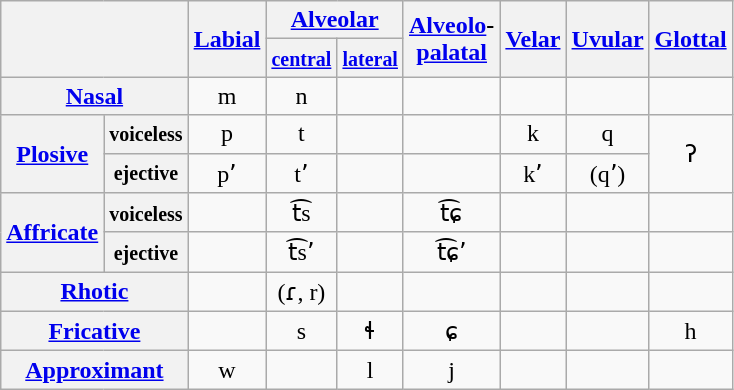<table class="wikitable" style="text-align:center">
<tr>
<th colspan="2" rowspan="2"></th>
<th rowspan="2"><a href='#'>Labial</a></th>
<th colspan="2"><a href='#'>Alveolar</a></th>
<th rowspan="2"><a href='#'>Alveolo</a>-<a href='#'><br>palatal</a></th>
<th rowspan="2"><a href='#'>Velar</a></th>
<th rowspan="2"><a href='#'>Uvular</a></th>
<th rowspan="2"><a href='#'>Glottal</a></th>
</tr>
<tr>
<th><small><a href='#'>central</a></small></th>
<th><small><a href='#'>lateral</a></small></th>
</tr>
<tr align="center">
<th colspan="2"><a href='#'>Nasal</a></th>
<td>m</td>
<td>n</td>
<td></td>
<td></td>
<td></td>
<td></td>
<td></td>
</tr>
<tr align="center">
<th rowspan="2"><a href='#'>Plosive</a></th>
<th><small>voiceless</small></th>
<td>p</td>
<td>t</td>
<td></td>
<td></td>
<td>k</td>
<td>q</td>
<td rowspan="2">ʔ</td>
</tr>
<tr>
<th><small>ejective</small></th>
<td>pʼ</td>
<td>tʼ</td>
<td></td>
<td></td>
<td>kʼ</td>
<td>(qʼ)</td>
</tr>
<tr>
<th rowspan="2"><a href='#'>Affricate</a></th>
<th><small>voiceless</small></th>
<td></td>
<td>t͡s</td>
<td></td>
<td>t͡ɕ</td>
<td></td>
<td></td>
<td></td>
</tr>
<tr>
<th><small>ejective</small></th>
<td></td>
<td>t͡sʼ</td>
<td></td>
<td>t͡ɕʼ</td>
<td></td>
<td></td>
<td></td>
</tr>
<tr>
<th colspan="2"><a href='#'>Rhotic</a></th>
<td></td>
<td>(ɾ, r)</td>
<td></td>
<td></td>
<td></td>
<td></td>
<td></td>
</tr>
<tr align="center">
<th colspan="2"><a href='#'>Fricative</a></th>
<td></td>
<td>s</td>
<td>ɬ</td>
<td>ɕ</td>
<td></td>
<td></td>
<td>h</td>
</tr>
<tr align="center">
<th colspan="2"><a href='#'>Approximant</a></th>
<td>w</td>
<td></td>
<td>l</td>
<td>j</td>
<td></td>
<td></td>
<td></td>
</tr>
</table>
